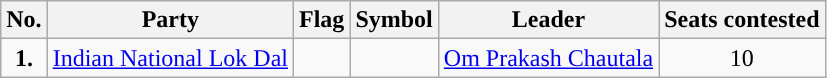<table class="wikitable">
<tr>
<th>No.</th>
<th>Party</th>
<th>Flag</th>
<th>Symbol</th>
<th>Leader</th>
<th>Seats contested</th>
</tr>
<tr>
<td ! style="text-align:center; background:"><strong>1.</strong></td>
<td style="text-align:center"><a href='#'>Indian National Lok Dal</a></td>
<td></td>
<td></td>
<td style="text-align:center"><a href='#'>Om Prakash Chautala</a></td>
<td style="text-align:center">10</td>
</tr>
</table>
